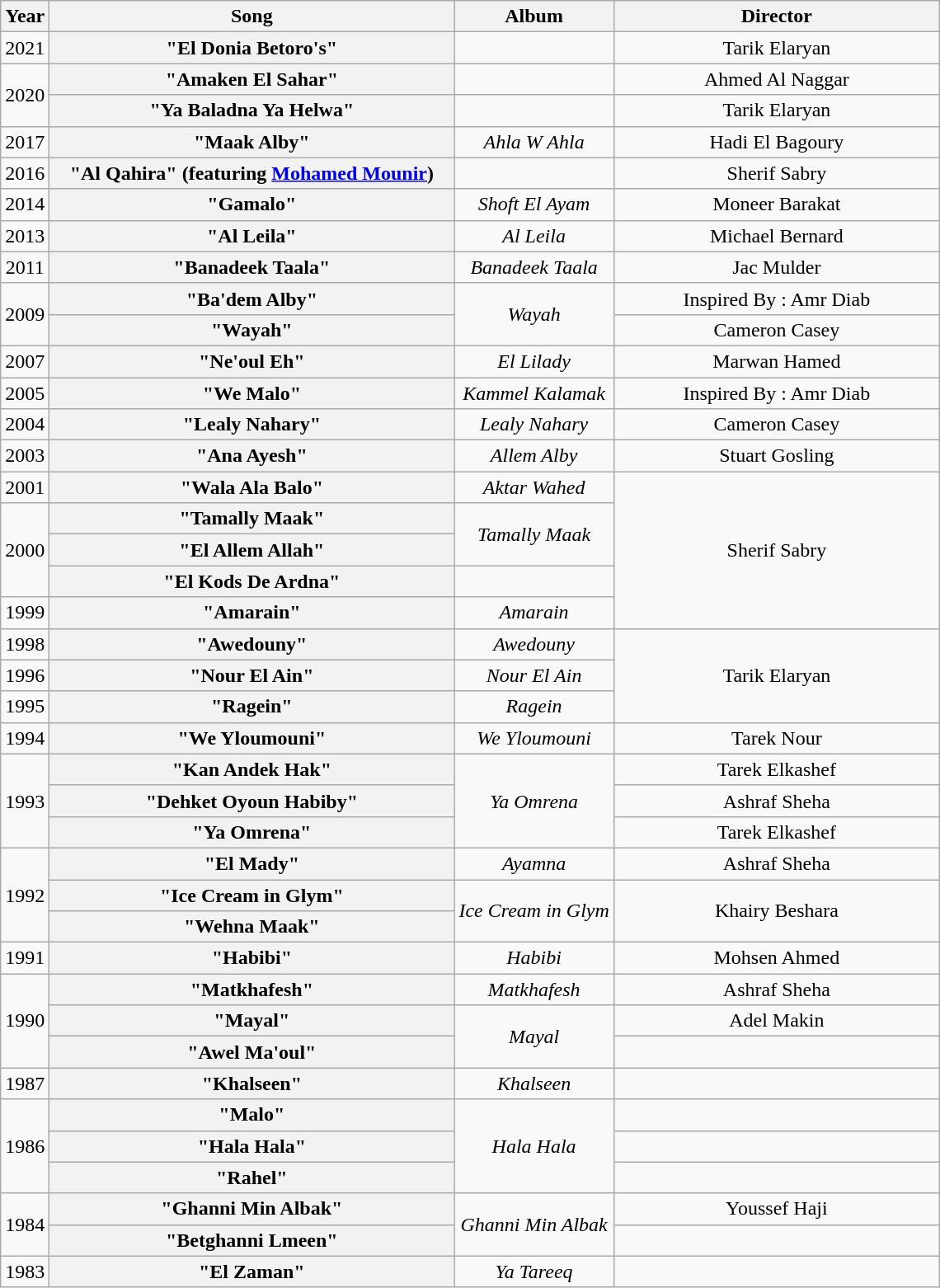<table class="wikitable plainrowheaders" style="text-align:center;">
<tr>
<th scope="col">Year</th>
<th scope="col" style="width:20em;">Song</th>
<th scope="col">Album</th>
<th scope="col" style="width:16em;">Director</th>
</tr>
<tr>
<td>2021</td>
<th scope="row">"El Donia Betoro's"</th>
<td></td>
<td>Tarik Elaryan</td>
</tr>
<tr>
<td rowspan="2">2020</td>
<th scope="row">"Amaken El Sahar"</th>
<td></td>
<td>Ahmed Al Naggar</td>
</tr>
<tr>
<th scope="row">"Ya Baladna Ya Helwa"</th>
<td></td>
<td>Tarik Elaryan</td>
</tr>
<tr>
<td>2017</td>
<th scope="row">"Maak Alby"</th>
<td><em>Ahla W Ahla</em></td>
<td>Hadi El Bagoury</td>
</tr>
<tr>
<td>2016</td>
<th scope="row">"Al Qahira" (featuring <a href='#'>Mohamed Mounir</a>)</th>
<td></td>
<td>Sherif Sabry</td>
</tr>
<tr>
<td>2014</td>
<th scope="row">"Gamalo"</th>
<td><em>Shoft El Ayam</em></td>
<td>Moneer Barakat</td>
</tr>
<tr>
<td>2013</td>
<th scope="row">"Al Leila"</th>
<td><em>Al Leila</em></td>
<td>Michael Bernard</td>
</tr>
<tr>
<td>2011</td>
<th scope="row">"Banadeek Taala"</th>
<td><em>Banadeek Taala</em></td>
<td>Jac Mulder</td>
</tr>
<tr>
<td rowspan="2">2009</td>
<th scope="row">"Ba'dem Alby"</th>
<td rowspan="2"><em>Wayah</em></td>
<td>Inspired By : Amr Diab</td>
</tr>
<tr>
<th scope="row">"Wayah"</th>
<td>Cameron Casey</td>
</tr>
<tr>
<td>2007</td>
<th scope="row">"Ne'oul Eh"</th>
<td><em>El Lilady</em></td>
<td>Marwan Hamed</td>
</tr>
<tr>
<td>2005</td>
<th scope="row">"We Malo"</th>
<td><em>Kammel Kalamak</em></td>
<td>Inspired By : Amr Diab</td>
</tr>
<tr>
<td>2004</td>
<th scope="row">"Lealy Nahary"</th>
<td><em>Lealy Nahary</em></td>
<td>Cameron Casey</td>
</tr>
<tr>
<td>2003</td>
<th scope="row">"Ana Ayesh"</th>
<td><em>Allem Alby</em></td>
<td>Stuart Gosling</td>
</tr>
<tr>
<td>2001</td>
<th scope="row">"Wala Ala Balo"</th>
<td><em>Aktar Wahed</em></td>
<td rowspan="5">Sherif Sabry</td>
</tr>
<tr>
<td rowspan="3">2000</td>
<th scope="row">"Tamally Maak"</th>
<td rowspan="2"><em>Tamally Maak</em></td>
</tr>
<tr>
<th scope="row">"El Allem Allah"</th>
</tr>
<tr>
<th scope="row">"El Kods De Ardna"</th>
</tr>
<tr>
<td>1999</td>
<th scope="row">"Amarain"</th>
<td><em>Amarain</em></td>
</tr>
<tr>
<td>1998</td>
<th scope="row">"Awedouny"</th>
<td><em>Awedouny</em></td>
<td rowspan="3">Tarik Elaryan</td>
</tr>
<tr>
<td>1996</td>
<th scope="row">"Nour El Ain"</th>
<td><em>Nour El Ain</em></td>
</tr>
<tr>
<td>1995</td>
<th scope="row">"Ragein"</th>
<td><em>Ragein</em></td>
</tr>
<tr>
<td>1994</td>
<th scope="row">"We Yloumouni"</th>
<td><em>We Yloumouni</em></td>
<td>Tarek Nour</td>
</tr>
<tr>
<td rowspan="3">1993</td>
<th scope="row">"Kan Andek Hak"</th>
<td rowspan="3"><em>Ya Omrena</em></td>
<td>Tarek Elkashef</td>
</tr>
<tr>
<th scope="row">"Dehket Oyoun Habiby"</th>
<td>Ashraf Sheha</td>
</tr>
<tr>
<th scope="row">"Ya Omrena"</th>
<td>Tarek Elkashef</td>
</tr>
<tr>
<td rowspan="3">1992</td>
<th scope="row">"El Mady"</th>
<td><em>Ayamna</em></td>
<td>Ashraf Sheha</td>
</tr>
<tr>
<th scope="row">"Ice Cream in Glym"</th>
<td rowspan="2"><em>Ice Cream in Glym</em></td>
<td rowspan="2">Khairy Beshara</td>
</tr>
<tr>
<th scope="row">"Wehna Maak"</th>
</tr>
<tr>
<td>1991</td>
<th scope="row">"Habibi"</th>
<td><em>Habibi</em></td>
<td>Mohsen Ahmed</td>
</tr>
<tr>
<td rowspan="3">1990</td>
<th scope="row">"Matkhafesh"</th>
<td><em>Matkhafesh</em></td>
<td>Ashraf Sheha</td>
</tr>
<tr>
<th scope="row">"Mayal"</th>
<td rowspan="2"><em>Mayal</em></td>
<td>Adel Makin</td>
</tr>
<tr>
<th scope="row">"Awel Ma'oul"</th>
<td></td>
</tr>
<tr>
<td>1987</td>
<th scope="row">"Khalseen"</th>
<td><em>Khalseen</em></td>
<td></td>
</tr>
<tr>
<td rowspan="3">1986</td>
<th scope="row">"Malo"</th>
<td rowspan="3"><em>Hala Hala</em></td>
<td></td>
</tr>
<tr>
<th scope="row">"Hala Hala"</th>
<td></td>
</tr>
<tr>
<th scope="row">"Rahel"</th>
<td></td>
</tr>
<tr>
<td rowspan="2">1984</td>
<th scope="row">"Ghanni Min Albak"</th>
<td rowspan="2"><em>Ghanni Min Albak</em></td>
<td>Youssef Haji</td>
</tr>
<tr>
<th scope="row">"Betghanni Lmeen"</th>
<td></td>
</tr>
<tr>
<td>1983</td>
<th scope="row">"El Zaman"</th>
<td><em>Ya Tareeq</em></td>
<td></td>
</tr>
</table>
